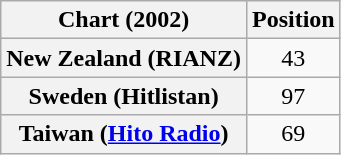<table class="wikitable sortable plainrowheaders" style="text-align:center">
<tr>
<th>Chart (2002)</th>
<th>Position</th>
</tr>
<tr>
<th scope="row">New Zealand (RIANZ)</th>
<td>43</td>
</tr>
<tr>
<th scope="row">Sweden (Hitlistan)</th>
<td>97</td>
</tr>
<tr>
<th scope="row">Taiwan (<a href='#'>Hito Radio</a>)</th>
<td>69</td>
</tr>
</table>
